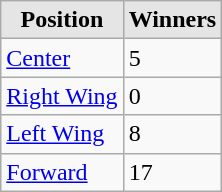<table class="wikitable">
<tr>
<th style="background:#e5e5e5;">Position</th>
<th style="background:#e5e5e5;">Winners</th>
</tr>
<tr>
<td><a href='#'>Center</a></td>
<td>5</td>
</tr>
<tr>
<td><a href='#'>Right Wing</a></td>
<td>0</td>
</tr>
<tr>
<td><a href='#'>Left Wing</a></td>
<td>8</td>
</tr>
<tr>
<td><a href='#'>Forward</a></td>
<td>17</td>
</tr>
</table>
